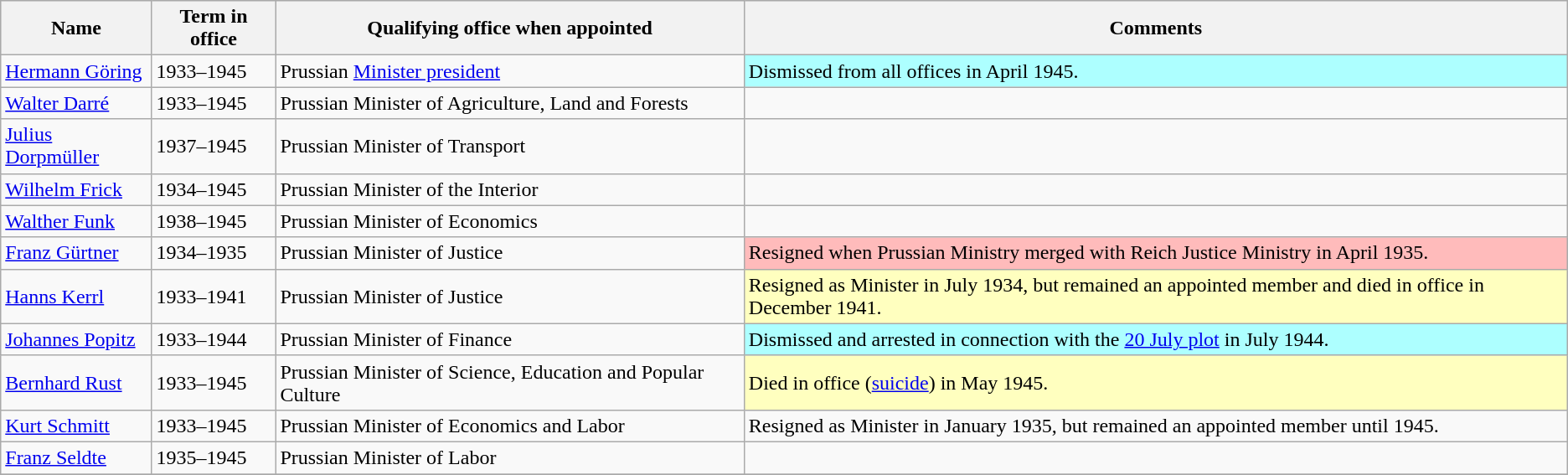<table class="wikitable sortable toptextcells">
<tr align="center" bgcolor="#dfdfdf">
<th class="unsortable">Name</th>
<th>Term in office</th>
<th>Qualifying office when appointed</th>
<th>Comments</th>
</tr>
<tr>
<td><a href='#'>Hermann Göring</a></td>
<td>1933–1945</td>
<td>Prussian <a href='#'>Minister president</a></td>
<td style="background:#adffff">Dismissed from all offices in April 1945.</td>
</tr>
<tr>
<td><a href='#'>Walter Darré</a></td>
<td>1933–1945</td>
<td>Prussian Minister of Agriculture, Land and Forests</td>
<td></td>
</tr>
<tr>
<td><a href='#'>Julius Dorpmüller</a></td>
<td>1937–1945</td>
<td>Prussian Minister of Transport</td>
<td></td>
</tr>
<tr>
<td><a href='#'>Wilhelm Frick</a></td>
<td>1934–1945</td>
<td>Prussian Minister of the Interior</td>
<td></td>
</tr>
<tr>
<td><a href='#'>Walther Funk</a></td>
<td>1938–1945</td>
<td>Prussian Minister of Economics</td>
<td></td>
</tr>
<tr>
<td><a href='#'>Franz Gürtner</a></td>
<td>1934–1935</td>
<td>Prussian Minister of Justice</td>
<td style="background:#ffbbbb">Resigned when Prussian Ministry merged with Reich Justice Ministry in April 1935.</td>
</tr>
<tr>
<td><a href='#'>Hanns Kerrl</a></td>
<td>1933–1941</td>
<td>Prussian Minister of Justice</td>
<td style="background:#ffffbf">Resigned as Minister in July 1934, but remained an appointed member and died in office in December 1941.</td>
</tr>
<tr>
<td><a href='#'>Johannes Popitz</a></td>
<td>1933–1944</td>
<td>Prussian Minister of Finance</td>
<td style="background:#adffff">Dismissed and arrested in connection with the <a href='#'>20 July plot</a> in July 1944.</td>
</tr>
<tr>
<td><a href='#'>Bernhard Rust</a></td>
<td>1933–1945</td>
<td>Prussian Minister of Science, Education and Popular Culture</td>
<td style="background:#ffffbf">Died in office (<a href='#'>suicide</a>) in May 1945.</td>
</tr>
<tr>
<td><a href='#'>Kurt Schmitt</a></td>
<td>1933–1945</td>
<td>Prussian Minister of Economics and Labor</td>
<td>Resigned as Minister in January 1935, but remained an appointed member until 1945.</td>
</tr>
<tr>
<td><a href='#'>Franz Seldte</a></td>
<td>1935–1945</td>
<td>Prussian Minister of Labor</td>
<td></td>
</tr>
<tr>
</tr>
</table>
